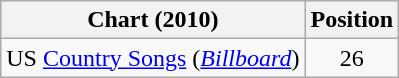<table class="wikitable sortable">
<tr>
<th scope="col">Chart (2010)</th>
<th scope="col">Position</th>
</tr>
<tr>
<td>US <a href='#'>Country Songs</a> (<em><a href='#'>Billboard</a></em>)</td>
<td align="center">26</td>
</tr>
</table>
